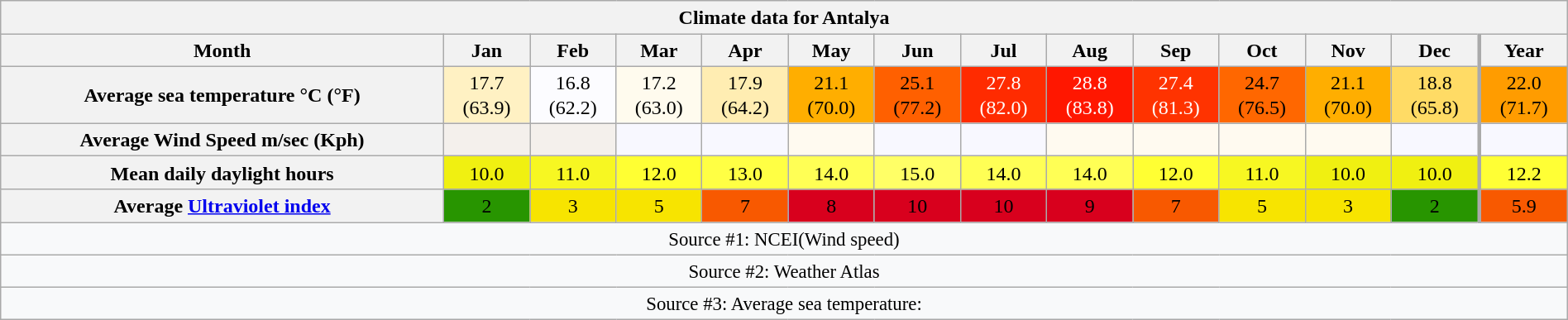<table style="width:100%;text-align:center;line-height:1.2em;margin-left:auto;margin-right:auto" class="wikitable mw-collapsible">
<tr>
<th Colspan=14>Climate data for Antalya</th>
</tr>
<tr>
<th>Month</th>
<th>Jan</th>
<th>Feb</th>
<th>Mar</th>
<th>Apr</th>
<th>May</th>
<th>Jun</th>
<th>Jul</th>
<th>Aug</th>
<th>Sep</th>
<th>Oct</th>
<th>Nov</th>
<th>Dec</th>
<th style="border-left-width:medium">Year</th>
</tr>
<tr>
<th>Average sea temperature °C (°F)</th>
<td style="background:#FFF1C3;color:#000000;">17.7<br>(63.9)</td>
<td style="background:#FCFCFF;color:#000000;">16.8<br>(62.2)</td>
<td style="background:#FFFBEE;color:#000000;">17.2<br>(63.0)</td>
<td style="background:#FFEDB2;color:#000000;">17.9<br>(64.2)</td>
<td style="background:#FFAE00;color:#000000;">21.1<br>(70.0)</td>
<td style="background:#FF6000;color:#000000;">25.1<br>(77.2)</td>
<td style="background:#FF2B00;color:#FFFFFF;">27.8<br>(82.0)</td>
<td style="background:#FF1700;color:#FFFFFF;">28.8<br>(83.8)</td>
<td style="background:#FF3300;color:#FFFFFF;">27.4<br>(81.3)</td>
<td style="background:#FF6700;color:#000000;">24.7<br>(76.5)</td>
<td style="background:#FFAE00;color:#000000;">21.1<br>(70.0)</td>
<td style="background:#FFDB65;color:#000000;">18.8<br>(65.8)</td>
<td style="background:#FF9C00;color:#000000;border-left-width:medium">22.0<br>(71.7)</td>
</tr>
<tr>
<th>Average Wind Speed m/sec (Kph)</th>
<td style="background:#F4F0EC;color:#000000;"></td>
<td style="background:#F4F0EC;color:#000000;"></td>
<td style="background:#F8F8FF;color:#000000;"></td>
<td style="background:#F8F8FF;color:#000000;"></td>
<td style="background:#FFFAF0;color:#000000;"></td>
<td style="background:#F8F8FF;color:#000000;"></td>
<td style="background:#F8F8FF;color:#000000;"></td>
<td style="background:#FFFAF0;color:#000000;"></td>
<td style="background:#FFFAF0;color:#000000;"></td>
<td style="background:#FFFAF0;color:#000000;"></td>
<td style="background:#FFFAF0;color:#000000;"></td>
<td style="background:#F8F8FF;color:#000000;"></td>
<td style="background:#F8F8FF;color:#000000;border-left-width:medium"></td>
</tr>
<tr>
<th>Mean daily daylight hours</th>
<td style="background:#F0F011;color:#000000;">10.0</td>
<td style="background:#F7F722;color:#000000;">11.0</td>
<td style="background:#FFFF33;color:#000000;">12.0</td>
<td style="background:#FFFF44;color:#000000;">13.0</td>
<td style="background:#FFFF55;color:#000000;">14.0</td>
<td style="background:#FFFF66;color:#000000;">15.0</td>
<td style="background:#FFFF55;color:#000000;">14.0</td>
<td style="background:#FFFF55;color:#000000;">14.0</td>
<td style="background:#FFFF33;color:#000000;">12.0</td>
<td style="background:#F7F722;color:#000000;">11.0</td>
<td style="background:#F0F011;color:#000000;">10.0</td>
<td style="background:#F0F011;color:#000000;">10.0</td>
<td style="background:#FFFF35;color:#000000;border-left-width:medium">12.2</td>
</tr>
<tr>
<th>Average <a href='#'>Ultraviolet index</a></th>
<td style="background:#289500;color:#000000;">2</td>
<td style="background:#f7e400;color:#000000;">3</td>
<td style="background:#f7e400;color:#000000;">5</td>
<td style="background:#f85900;color:#000000;">7</td>
<td style="background:#d8001d;color:#000000;">8</td>
<td style="background:#d8001d;color:#000000;">10</td>
<td style="background:#d8001d;color:#000000;">10</td>
<td style="background:#d8001d;color:#000000;">9</td>
<td style="background:#f85900;color:#000000;">7</td>
<td style="background:#f7e400;color:#000000;">5</td>
<td style="background:#f7e400;color:#000000;">3</td>
<td style="background:#289500;color:#000000;">2</td>
<td style="background:#f85900;color:#000000;border-left-width:medium">5.9</td>
</tr>
<tr>
<th Colspan=14 style="background:#f8f9fa;font-weight:normal;font-size:95%;">Source #1: NCEI(Wind speed) </th>
</tr>
<tr>
<th Colspan=14 style="background:#f8f9fa;font-weight:normal;font-size:95%;">Source #2: Weather Atlas </th>
</tr>
<tr>
<th Colspan=14 style="background:#f8f9fa;font-weight:normal;font-size:95%;">Source #3: Average sea temperature:</th>
</tr>
</table>
